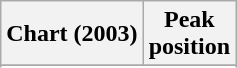<table class="wikitable sortable">
<tr>
<th>Chart (2003)</th>
<th>Peak<br>position</th>
</tr>
<tr>
</tr>
<tr>
</tr>
<tr>
</tr>
<tr>
</tr>
<tr>
</tr>
<tr>
</tr>
<tr>
</tr>
<tr>
</tr>
<tr>
</tr>
<tr>
</tr>
<tr>
</tr>
<tr>
</tr>
<tr>
</tr>
</table>
